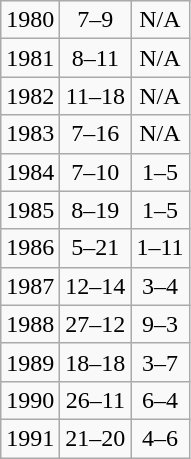<table class="wikitable" style="text-align:center;">
<tr>
<td>1980</td>
<td>7–9</td>
<td>N/A</td>
</tr>
<tr>
<td>1981</td>
<td>8–11</td>
<td>N/A</td>
</tr>
<tr>
<td>1982</td>
<td>11–18</td>
<td>N/A</td>
</tr>
<tr>
<td>1983</td>
<td>7–16</td>
<td>N/A</td>
</tr>
<tr>
<td>1984</td>
<td>7–10</td>
<td>1–5</td>
</tr>
<tr>
<td>1985</td>
<td>8–19</td>
<td>1–5</td>
</tr>
<tr>
<td>1986</td>
<td>5–21</td>
<td>1–11</td>
</tr>
<tr>
<td>1987</td>
<td>12–14</td>
<td>3–4</td>
</tr>
<tr>
<td>1988</td>
<td>27–12</td>
<td>9–3</td>
</tr>
<tr>
<td>1989</td>
<td>18–18</td>
<td>3–7</td>
</tr>
<tr>
<td>1990</td>
<td>26–11</td>
<td>6–4</td>
</tr>
<tr>
<td>1991</td>
<td>21–20</td>
<td>4–6</td>
</tr>
</table>
